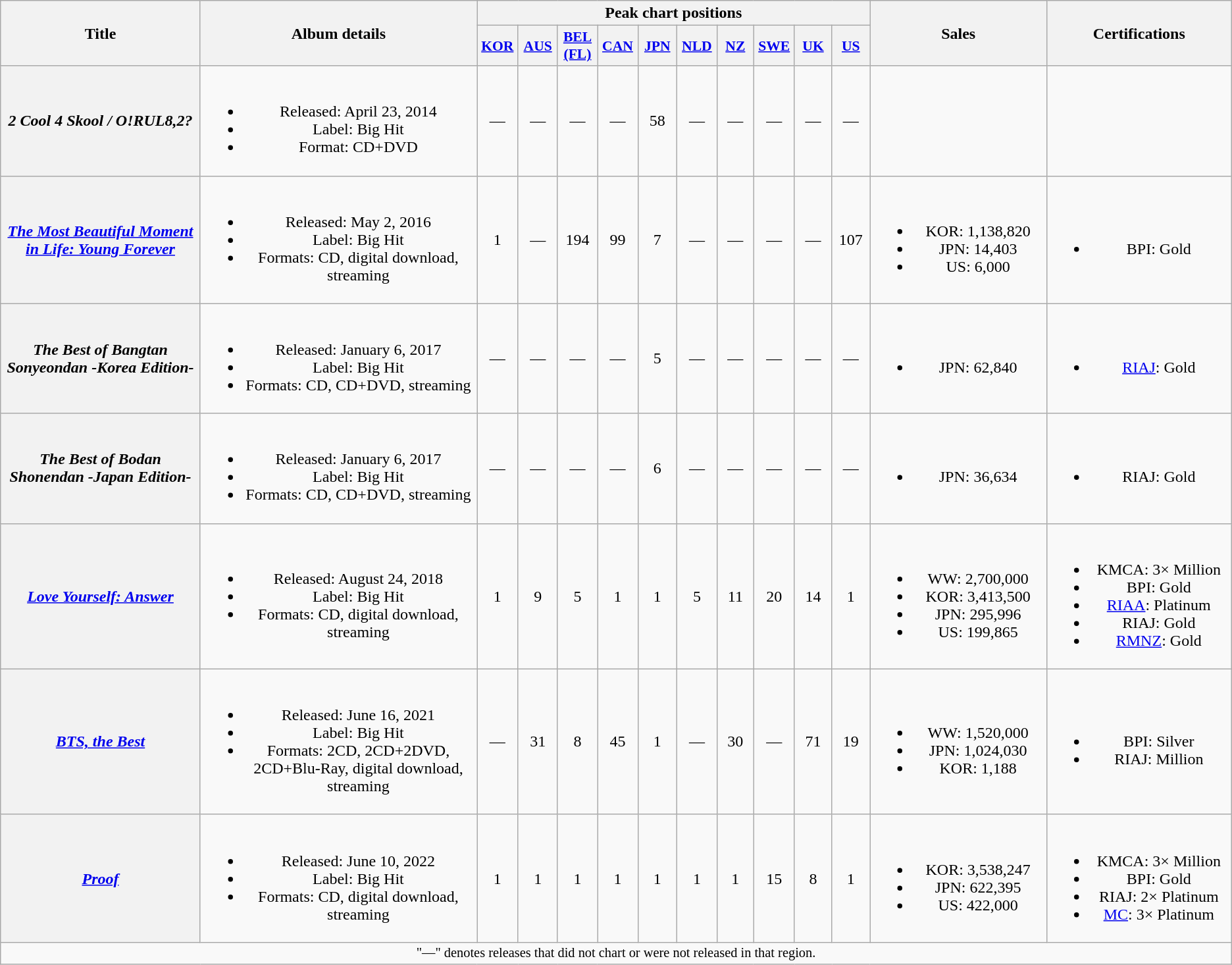<table class="wikitable plainrowheaders" style="text-align:center;">
<tr>
<th rowspan="2" style="width:16em;">Title</th>
<th rowspan="2" style="width:22em;">Album details</th>
<th colspan="10">Peak chart positions</th>
<th rowspan="2" style="width:13em;">Sales</th>
<th rowspan="2" style="width:14em;">Certifications<br></th>
</tr>
<tr>
<th scope="col" style="width:2.5em;font-size:90%;"><a href='#'>KOR</a><br></th>
<th scope="col" style="width:2.5em;font-size:90%;"><a href='#'>AUS</a><br></th>
<th scope="col" style="width:2.5em;font-size:90%;"><a href='#'>BEL<br>(FL)</a><br></th>
<th scope="col" style="width:2.5em;font-size:90%;"><a href='#'>CAN</a><br></th>
<th scope="col" style="width:2.5em;font-size:90%;"><a href='#'>JPN</a><br></th>
<th scope="col" style="width:2.5em;font-size:90%;"><a href='#'>NLD</a><br></th>
<th scope="col" style="width:2.5em;font-size:90%;"><a href='#'>NZ</a><br></th>
<th scope="col" style="width:2.5em;font-size:90%;"><a href='#'>SWE</a><br></th>
<th scope="col" style="width:2.5em;font-size:90%;"><a href='#'>UK</a><br></th>
<th scope="col" style="width:2.5em;font-size:90%;"><a href='#'>US</a><br></th>
</tr>
<tr>
<th scope="row"><em>2 Cool 4 Skool / O!RUL8,2?</em></th>
<td><br><ul><li>Released: April 23, 2014</li><li>Label: Big Hit</li><li>Format: CD+DVD</li></ul></td>
<td>—</td>
<td>—</td>
<td>—</td>
<td>—</td>
<td>58</td>
<td>—</td>
<td>—</td>
<td>—</td>
<td>—</td>
<td>—</td>
<td></td>
<td></td>
</tr>
<tr>
<th scope="row"><em><a href='#'>The Most Beautiful Moment in Life: Young Forever</a></em></th>
<td><br><ul><li>Released: May 2, 2016</li><li>Label: Big Hit</li><li>Formats: CD, digital download, streaming</li></ul></td>
<td>1</td>
<td>—</td>
<td>194</td>
<td>99</td>
<td>7</td>
<td>—</td>
<td>—</td>
<td>—</td>
<td>—</td>
<td>107</td>
<td><br><ul><li>KOR: 1,138,820</li><li>JPN: 14,403</li><li>US: 6,000</li></ul></td>
<td><br><ul><li>BPI: Gold</li></ul></td>
</tr>
<tr>
<th scope="row"><em>The Best of Bangtan Sonyeondan -Korea Edition-</em></th>
<td><br><ul><li>Released: January 6, 2017</li><li>Label: Big Hit</li><li>Formats: CD, CD+DVD, streaming</li></ul></td>
<td>—</td>
<td>—</td>
<td>—</td>
<td>—</td>
<td>5</td>
<td>—</td>
<td>—</td>
<td>—</td>
<td>—</td>
<td>—</td>
<td><br><ul><li>JPN: 62,840</li></ul></td>
<td><br><ul><li><a href='#'>RIAJ</a>: Gold</li></ul></td>
</tr>
<tr>
<th scope="row"><em>The Best of Bodan Shonendan -Japan Edition-</em></th>
<td><br><ul><li>Released: January 6, 2017</li><li>Label: Big Hit</li><li>Formats: CD, CD+DVD, streaming</li></ul></td>
<td>—</td>
<td>—</td>
<td>—</td>
<td>—</td>
<td>6</td>
<td>—</td>
<td>—</td>
<td>—</td>
<td>—</td>
<td>—</td>
<td><br><ul><li>JPN: 36,634</li></ul></td>
<td><br><ul><li>RIAJ: Gold</li></ul></td>
</tr>
<tr>
<th scope="row"><em><a href='#'>Love Yourself: Answer</a></em></th>
<td><br><ul><li>Released: August 24, 2018</li><li>Label: Big Hit</li><li>Formats: CD, digital download, streaming</li></ul></td>
<td>1</td>
<td>9</td>
<td>5</td>
<td>1</td>
<td>1</td>
<td>5</td>
<td>11</td>
<td>20</td>
<td>14</td>
<td>1</td>
<td><br><ul><li>WW: 2,700,000</li><li>KOR: 3,413,500</li><li>JPN: 295,996</li><li>US: 199,865</li></ul></td>
<td><br><ul><li>KMCA: 3× Million</li><li>BPI: Gold</li><li><a href='#'>RIAA</a>: Platinum</li><li>RIAJ: Gold</li><li><a href='#'>RMNZ</a>: Gold</li></ul></td>
</tr>
<tr>
<th scope="row"><em><a href='#'>BTS, the Best</a></em></th>
<td><br><ul><li>Released: June 16, 2021</li><li>Label: Big Hit</li><li>Formats: 2CD, 2CD+2DVD, 2CD+Blu-Ray, digital download, streaming</li></ul></td>
<td>—</td>
<td>31</td>
<td>8</td>
<td>45</td>
<td>1</td>
<td>—</td>
<td>30</td>
<td>—</td>
<td>71</td>
<td>19</td>
<td><br><ul><li>WW: 1,520,000</li><li>JPN: 1,024,030</li><li>KOR: 1,188</li></ul></td>
<td><br><ul><li>BPI: Silver</li><li>RIAJ: Million</li></ul></td>
</tr>
<tr>
<th scope="row"><em><a href='#'>Proof</a></em></th>
<td><br><ul><li>Released: June 10, 2022</li><li>Label: Big Hit</li><li>Formats: CD, digital download, streaming</li></ul></td>
<td>1</td>
<td>1</td>
<td>1</td>
<td>1</td>
<td>1</td>
<td>1</td>
<td>1</td>
<td>15</td>
<td>8</td>
<td>1</td>
<td><br><ul><li>KOR: 3,538,247</li><li>JPN: 622,395</li><li>US: 422,000</li></ul></td>
<td><br><ul><li>KMCA: 3× Million</li><li>BPI: Gold</li><li>RIAJ: 2× Platinum</li><li><a href='#'>MC</a>: 3× Platinum</li></ul></td>
</tr>
<tr>
<td colspan="19" style="font-size:85%">"—" denotes releases that did not chart or were not released in that region.</td>
</tr>
</table>
